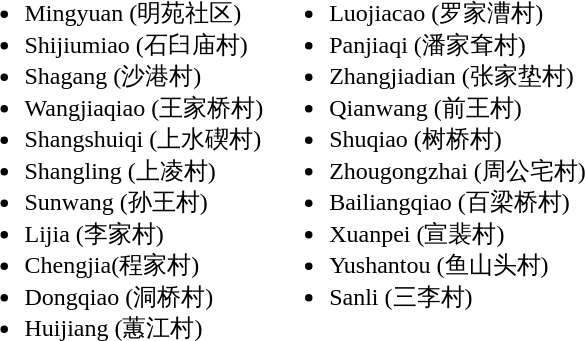<table>
<tr>
<td valign=top><br><ul><li>Mingyuan (明苑社区)</li><li>Shijiumiao (石臼庙村)</li><li>Shagang (沙港村)</li><li>Wangjiaqiao (王家桥村)</li><li>Shangshuiqi (上水碶村)</li><li>Shangling (上凌村)</li><li>Sunwang (孙王村)</li><li>Lijia (李家村)</li><li>Chengjia(程家村)</li><li>Dongqiao (洞桥村)</li><li>Huijiang (蕙江村)</li></ul></td>
<td valign=top><br><ul><li>Luojiacao (罗家漕村)</li><li>Panjiaqi (潘家耷村)</li><li>Zhangjiadian (张家垫村)</li><li>Qianwang (前王村)</li><li>Shuqiao (树桥村)</li><li>Zhougongzhai (周公宅村)</li><li>Bailiangqiao (百梁桥村)</li><li>Xuanpei (宣裴村)</li><li>Yushantou (鱼山头村)</li><li>Sanli (三李村)</li></ul></td>
</tr>
</table>
